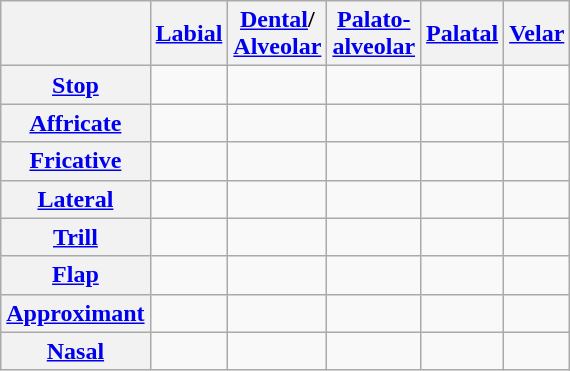<table class="wikitable" style="text-align:center">
<tr>
<th></th>
<th><a href='#'>Labial</a></th>
<th><a href='#'>Dental</a>/<br><a href='#'>Alveolar</a></th>
<th><a href='#'>Palato-</a><br><a href='#'>alveolar</a></th>
<th><a href='#'>Palatal</a></th>
<th><a href='#'>Velar</a></th>
</tr>
<tr>
<th><a href='#'>Stop</a></th>
<td> </td>
<td> </td>
<td></td>
<td></td>
<td> </td>
</tr>
<tr>
<th><a href='#'>Affricate</a></th>
<td></td>
<td> </td>
<td> </td>
<td></td>
<td></td>
</tr>
<tr>
<th><a href='#'>Fricative</a></th>
<td> </td>
<td> </td>
<td> </td>
<td></td>
<td></td>
</tr>
<tr>
<th><a href='#'>Lateral</a></th>
<td></td>
<td></td>
<td></td>
<td></td>
<td></td>
</tr>
<tr>
<th><a href='#'>Trill</a></th>
<td></td>
<td></td>
<td></td>
<td></td>
<td></td>
</tr>
<tr>
<th><a href='#'>Flap</a></th>
<td></td>
<td></td>
<td></td>
<td></td>
<td></td>
</tr>
<tr>
<th><a href='#'>Approximant</a></th>
<td></td>
<td></td>
<td></td>
<td></td>
<td></td>
</tr>
<tr>
<th><a href='#'>Nasal</a></th>
<td></td>
<td></td>
<td></td>
<td></td>
<td></td>
</tr>
</table>
